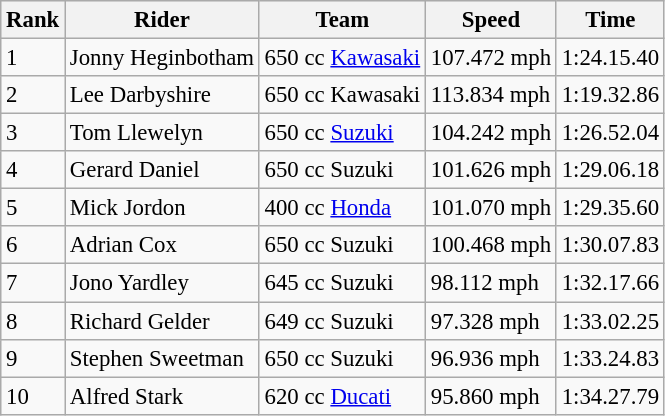<table class="wikitable" style="font-size: 95%;">
<tr style="background:#efefef;">
<th>Rank</th>
<th>Rider</th>
<th>Team</th>
<th>Speed</th>
<th>Time</th>
</tr>
<tr>
<td>1</td>
<td> Jonny Heginbotham</td>
<td>650 cc <a href='#'>Kawasaki</a></td>
<td>107.472 mph</td>
<td>1:24.15.40</td>
</tr>
<tr>
<td>2</td>
<td>  Lee Darbyshire</td>
<td>650 cc Kawasaki</td>
<td>113.834 mph</td>
<td>1:19.32.86</td>
</tr>
<tr>
<td>3</td>
<td> Tom Llewelyn</td>
<td>650 cc <a href='#'>Suzuki</a></td>
<td>104.242 mph</td>
<td>1:26.52.04</td>
</tr>
<tr>
<td>4</td>
<td>  Gerard Daniel</td>
<td>650 cc Suzuki</td>
<td>101.626 mph</td>
<td>1:29.06.18</td>
</tr>
<tr>
<td>5</td>
<td> Mick Jordon</td>
<td>400 cc <a href='#'>Honda</a></td>
<td>101.070 mph</td>
<td>1:29.35.60</td>
</tr>
<tr>
<td>6</td>
<td> Adrian Cox</td>
<td>650 cc Suzuki</td>
<td>100.468 mph</td>
<td>1:30.07.83</td>
</tr>
<tr>
<td>7</td>
<td> Jono Yardley</td>
<td>645 cc Suzuki</td>
<td>98.112 mph</td>
<td>1:32.17.66</td>
</tr>
<tr>
<td>8</td>
<td> Richard Gelder</td>
<td>649 cc Suzuki</td>
<td>97.328 mph</td>
<td>1:33.02.25</td>
</tr>
<tr>
<td>9</td>
<td> Stephen Sweetman</td>
<td>650 cc Suzuki</td>
<td>96.936 mph</td>
<td>1:33.24.83</td>
</tr>
<tr>
<td>10</td>
<td> Alfred Stark</td>
<td>620 cc <a href='#'>Ducati</a></td>
<td>95.860 mph</td>
<td>1:34.27.79</td>
</tr>
</table>
